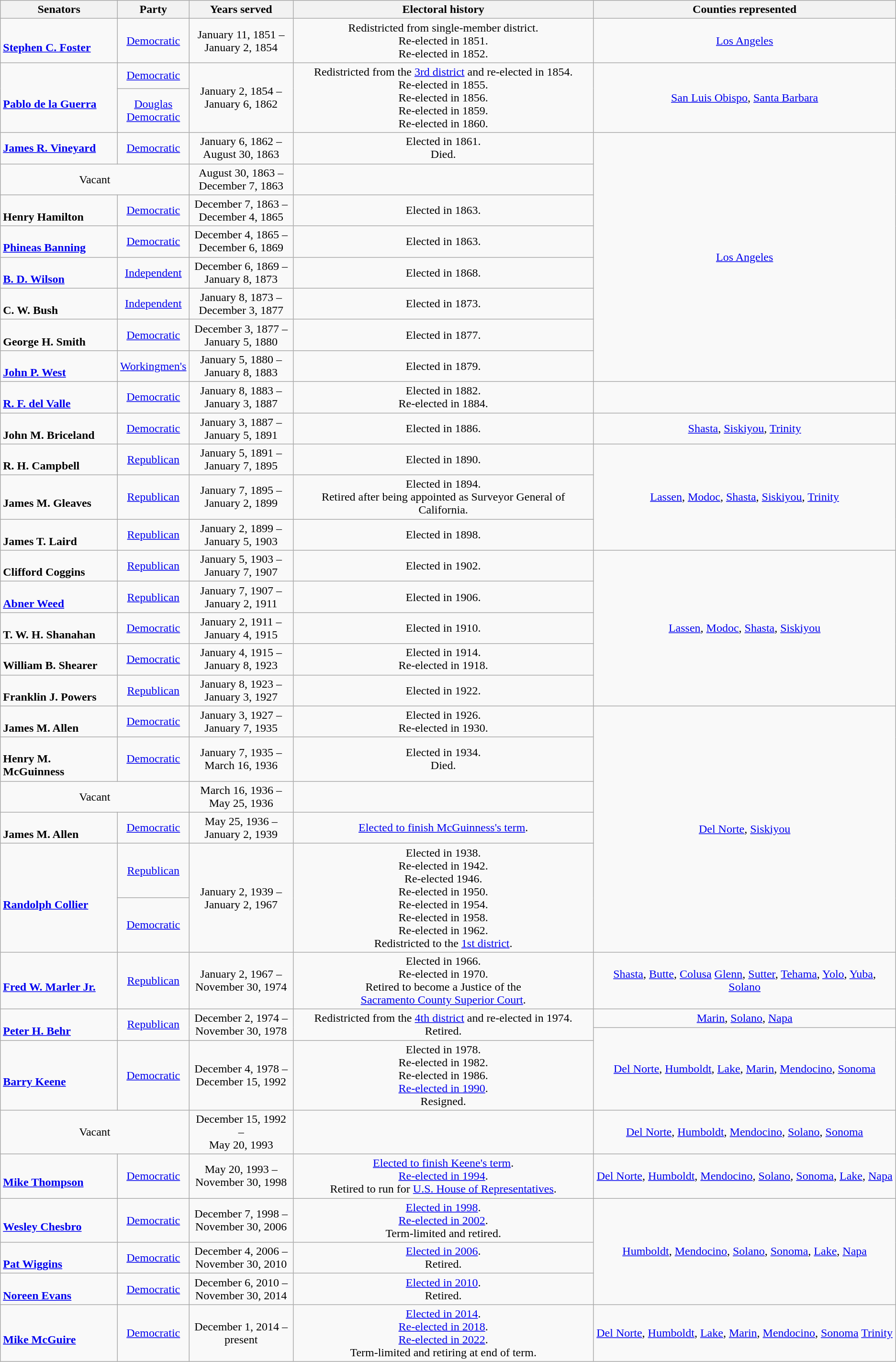<table class=wikitable style="text-align:center">
<tr>
<th>Senators</th>
<th>Party</th>
<th>Years served</th>
<th>Electoral history</th>
<th>Counties represented</th>
</tr>
<tr>
<td align=left> <br> <strong><a href='#'>Stephen C. Foster</a></strong><br></td>
<td><a href='#'>Democratic</a></td>
<td>January 11, 1851 – <br> January 2, 1854</td>
<td>Redistricted from single-member district. <br> Re-elected in 1851. <br> Re-elected in 1852. <br> </td>
<td><a href='#'>Los Angeles</a></td>
</tr>
<tr>
<td rowspan=2 align=left> <br> <strong><a href='#'>Pablo de la Guerra</a></strong><br></td>
<td><a href='#'>Democratic</a></td>
<td rowspan=2>January 2, 1854 – <br> January 6, 1862</td>
<td rowspan=2>Redistricted from the <a href='#'>3rd district</a> and re-elected in 1854. <br> Re-elected in 1855. <br> Re-elected in 1856. <br> Re-elected in 1859. <br> Re-elected in 1860. <br> </td>
<td rowspan=2><a href='#'>San Luis Obispo</a>, <a href='#'>Santa Barbara</a></td>
</tr>
<tr>
<td><a href='#'>Douglas <br> Democratic</a></td>
</tr>
<tr>
<td align=left><strong><a href='#'>James R. Vineyard</a></strong><br></td>
<td><a href='#'>Democratic</a></td>
<td>January 6, 1862 – <br> August 30, 1863</td>
<td>Elected in 1861. <br> Died.</td>
<td rowspan="8"><a href='#'>Los Angeles</a></td>
</tr>
<tr>
<td colspan="2">Vacant</td>
<td>August 30, 1863 – <br> December 7, 1863</td>
<td></td>
</tr>
<tr>
<td align=left><br> <strong>Henry Hamilton</strong><br></td>
<td><a href='#'>Democratic</a></td>
<td>December 7, 1863 – <br> December 4, 1865</td>
<td>Elected in 1863. <br> </td>
</tr>
<tr>
<td align=left><br> <strong><a href='#'>Phineas Banning</a></strong><br></td>
<td><a href='#'>Democratic</a></td>
<td>December 4, 1865 – <br> December 6, 1869</td>
<td>Elected in 1863. <br> </td>
</tr>
<tr>
<td align=left><br> <strong><a href='#'>B. D. Wilson</a></strong><br></td>
<td><a href='#'>Independent</a></td>
<td>December 6, 1869 – <br> January 8, 1873</td>
<td>Elected in 1868. <br> </td>
</tr>
<tr>
<td align=left><br> <strong>C. W. Bush</strong><br></td>
<td><a href='#'>Independent</a></td>
<td>January 8, 1873 – <br> December 3, 1877</td>
<td>Elected in 1873. <br> </td>
</tr>
<tr>
<td align=left><br> <strong>George H. Smith</strong><br></td>
<td><a href='#'>Democratic</a></td>
<td>December 3, 1877 – <br> January 5, 1880</td>
<td>Elected in 1877. <br> </td>
</tr>
<tr>
<td align=left><br> <strong><a href='#'>John P. West</a></strong><br></td>
<td><a href='#'>Workingmen's</a></td>
<td>January 5, 1880 – <br> January 8, 1883</td>
<td>Elected in 1879. <br> </td>
</tr>
<tr>
<td align=left> <br> <strong><a href='#'>R. F. del Valle</a></strong><br></td>
<td><a href='#'>Democratic</a></td>
<td>January 8, 1883  – <br>January 3, 1887</td>
<td>Elected in 1882. <br> Re-elected in 1884. <br> </td>
</tr>
<tr>
<td align=left><br><strong>John M. Briceland</strong><br></td>
<td><a href='#'>Democratic</a></td>
<td>January 3, 1887  – <br>January 5, 1891</td>
<td>Elected in 1886. <br> </td>
<td rowspan="2"><a href='#'>Shasta</a>, <a href='#'>Siskiyou</a>, <a href='#'>Trinity</a></td>
</tr>
<tr>
<td rowspan=2 align=left><br><strong>R. H. Campbell</strong><br></td>
<td rowspan=2 ><a href='#'>Republican</a></td>
<td rowspan=2>January 5, 1891  – <br>January 7, 1895</td>
<td rowspan="2">Elected in 1890. <br> </td>
</tr>
<tr>
<td rowspan="3"><a href='#'>Lassen</a>, <a href='#'>Modoc</a>, <a href='#'>Shasta</a>, <a href='#'>Siskiyou</a>, <a href='#'>Trinity</a></td>
</tr>
<tr>
<td align=left> <br> <strong>James M. Gleaves</strong><br></td>
<td><a href='#'>Republican</a></td>
<td>January 7, 1895  – <br>January 2, 1899</td>
<td>Elected in 1894. <br> Retired after being appointed as Surveyor General of California.</td>
</tr>
<tr>
<td align=left><br><strong>James T. Laird</strong><br></td>
<td><a href='#'>Republican</a></td>
<td>January 2, 1899  – <br>January 5, 1903</td>
<td>Elected in 1898. <br> </td>
</tr>
<tr>
<td align=left><br><strong>Clifford Coggins</strong><br></td>
<td><a href='#'>Republican</a></td>
<td>January 5, 1903  – <br>January 7, 1907</td>
<td>Elected in 1902. <br> </td>
<td rowspan="6"><a href='#'>Lassen</a>, <a href='#'>Modoc</a>, <a href='#'>Shasta</a>, <a href='#'>Siskiyou</a></td>
</tr>
<tr>
<td align=left> <br> <strong><a href='#'>Abner Weed</a></strong><br></td>
<td><a href='#'>Republican</a></td>
<td>January 7, 1907  – <br>January 2, 1911</td>
<td>Elected in 1906. <br> </td>
</tr>
<tr>
<td align=left> <br> <strong>T. W. H. Shanahan</strong><br></td>
<td><a href='#'>Democratic</a></td>
<td>January 2, 1911  – <br>January 4, 1915</td>
<td>Elected in 1910. <br> </td>
</tr>
<tr>
<td align=left><br><strong>William B. Shearer</strong><br></td>
<td><a href='#'>Democratic</a></td>
<td>January 4, 1915  – <br>January 8, 1923</td>
<td>Elected in 1914. <br> Re-elected in 1918. <br> </td>
</tr>
<tr>
<td align=left><br><strong>Franklin J. Powers</strong><br></td>
<td><a href='#'>Republican</a></td>
<td>January 8, 1923  – <br>January 3, 1927</td>
<td>Elected in 1922. <br> </td>
</tr>
<tr>
<td rowspan=2 align=left><br><strong>James M. Allen</strong><br></td>
<td rowspan=2 ><a href='#'>Democratic</a></td>
<td rowspan=2>January 3, 1927  – <br>January 7, 1935</td>
<td rowspan="2">Elected in 1926. <br> Re-elected in 1930. <br> </td>
</tr>
<tr>
<td rowspan="6"><a href='#'>Del Norte</a>, <a href='#'>Siskiyou</a></td>
</tr>
<tr>
<td align=left><br><strong>Henry M. McGuinness</strong><br></td>
<td><a href='#'>Democratic</a></td>
<td>January 7, 1935  – <br>March 16, 1936</td>
<td>Elected in 1934. <br> Died.</td>
</tr>
<tr>
<td colspan="2">Vacant</td>
<td>March 16, 1936 – <br> May 25, 1936</td>
<td></td>
</tr>
<tr>
<td align=left><br><strong>James M. Allen</strong><br></td>
<td><a href='#'>Democratic</a></td>
<td>May 25, 1936  – <br>January 2, 1939</td>
<td><a href='#'>Elected to finish McGuinness's term</a>. <br> </td>
</tr>
<tr>
<td rowspan=2 align=left> <br> <strong><a href='#'>Randolph Collier</a></strong><br></td>
<td><a href='#'>Republican</a></td>
<td rowspan=2>January 2, 1939  – <br>January 2, 1967</td>
<td rowspan="2">Elected in 1938. <br> Re-elected in 1942. <br> Re-elected 1946. <br> Re-elected in 1950. <br> Re-elected in 1954. <br> Re-elected in 1958. <br> Re-elected in 1962. <br> Redistricted to the <a href='#'>1st district</a>.</td>
</tr>
<tr>
<td><a href='#'>Democratic</a></td>
</tr>
<tr>
<td align=left> <br> <strong><a href='#'>Fred W. Marler Jr.</a></strong><br></td>
<td><a href='#'>Republican</a></td>
<td>January 2, 1967  – <br> November 30, 1974</td>
<td>Elected in 1966. <br> Re-elected in 1970. <br> Retired to become a Justice of the <br> <a href='#'>Sacramento County Superior Court</a>.</td>
<td><a href='#'>Shasta</a>, <a href='#'>Butte</a>, <a href='#'>Colusa</a> <a href='#'>Glenn</a>, <a href='#'>Sutter</a>, <a href='#'>Tehama</a>, <a href='#'>Yolo</a>, <a href='#'>Yuba</a>, <a href='#'>Solano</a></td>
</tr>
<tr>
<td rowspan=2 align=left> <br> <strong><a href='#'>Peter H. Behr</a></strong><br></td>
<td rowspan=2 ><a href='#'>Republican</a></td>
<td rowspan=2>December 2, 1974  – <br>November 30, 1978</td>
<td rowspan="2">Redistricted from the <a href='#'>4th district</a> and re-elected in 1974. <br> Retired.</td>
<td><a href='#'>Marin</a>, <a href='#'>Solano</a>, <a href='#'>Napa</a></td>
</tr>
<tr>
<td rowspan="2"><a href='#'>Del Norte</a>, <a href='#'>Humboldt</a>, <a href='#'>Lake</a>, <a href='#'>Marin</a>, <a href='#'>Mendocino</a>, <a href='#'>Sonoma</a></td>
</tr>
<tr>
<td align=left> <br> <strong><a href='#'>Barry Keene</a></strong><br></td>
<td><a href='#'>Democratic</a></td>
<td>December 4, 1978  – <br> December 15, 1992</td>
<td>Elected in 1978. <br> Re-elected in 1982. <br> Re-elected in 1986. <br> <a href='#'>Re-elected in 1990</a>. <br> Resigned.</td>
</tr>
<tr>
<td colspan="2">Vacant</td>
<td>December 15, 1992 – <br> May 20, 1993</td>
<td></td>
<td rowspan="2"><a href='#'>Del Norte</a>, <a href='#'>Humboldt</a>, <a href='#'>Mendocino</a>, <a href='#'>Solano</a>, <a href='#'>Sonoma</a></td>
</tr>
<tr>
<td rowspan=2 align=left> <br> <strong><a href='#'>Mike Thompson</a></strong><br></td>
<td rowspan=2 ><a href='#'>Democratic</a></td>
<td rowspan=2>May 20, 1993  – <br>November 30, 1998</td>
<td rowspan="2"><a href='#'>Elected to finish Keene's term</a>. <br> <a href='#'>Re-elected in 1994</a>. <br> Retired to run for <a href='#'>U.S. House of Representatives</a>.</td>
</tr>
<tr>
<td rowspan="2"><a href='#'>Del Norte</a>, <a href='#'>Humboldt</a>, <a href='#'>Mendocino</a>, <a href='#'>Solano</a>, <a href='#'>Sonoma</a>, <a href='#'>Lake</a>, <a href='#'>Napa</a></td>
</tr>
<tr>
<td rowspan=2 align=left> <br> <strong><a href='#'>Wesley Chesbro</a></strong><br></td>
<td rowspan=2 ><a href='#'>Democratic</a></td>
<td rowspan=2>December 7, 1998  – <br>November 30, 2006</td>
<td rowspan="2"><a href='#'>Elected in 1998</a>. <br> <a href='#'>Re-elected in 2002</a>. <br> Term-limited and retired.</td>
</tr>
<tr>
<td rowspan="3"><a href='#'>Humboldt</a>, <a href='#'>Mendocino</a>, <a href='#'>Solano</a>, <a href='#'>Sonoma</a>, <a href='#'>Lake</a>, <a href='#'>Napa</a></td>
</tr>
<tr>
<td align=left><br><strong><a href='#'>Pat Wiggins</a></strong><br></td>
<td><a href='#'>Democratic</a></td>
<td>December 4, 2006  – <br>November 30, 2010</td>
<td><a href='#'>Elected in 2006</a>. <br> Retired.</td>
</tr>
<tr>
<td align=left> <br> <strong><a href='#'>Noreen Evans</a></strong><br></td>
<td><a href='#'>Democratic</a></td>
<td>December 6, 2010  – <br>November 30, 2014</td>
<td><a href='#'>Elected in 2010</a>. <br> Retired.</td>
</tr>
<tr>
<td align=left> <br> <strong><a href='#'>Mike McGuire</a></strong><br></td>
<td><a href='#'>Democratic</a></td>
<td>December 1, 2014  – <br>present</td>
<td><a href='#'>Elected in 2014</a>. <br> <a href='#'>Re-elected in 2018</a>. <br> <a href='#'>Re-elected in 2022</a>. <br> Term-limited and retiring at end of term.</td>
<td><a href='#'>Del Norte</a>, <a href='#'>Humboldt</a>, <a href='#'>Lake</a>, <a href='#'>Marin</a>, <a href='#'>Mendocino</a>, <a href='#'>Sonoma</a> <a href='#'>Trinity</a></td>
</tr>
</table>
